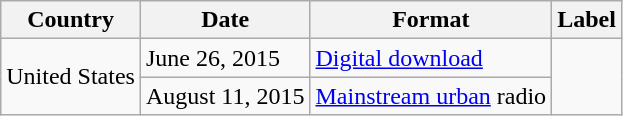<table class="wikitable">
<tr>
<th>Country</th>
<th>Date</th>
<th>Format</th>
<th>Label</th>
</tr>
<tr>
<td rowspan="2">United States</td>
<td>June 26, 2015</td>
<td><a href='#'>Digital download</a></td>
<td rowspan="2"></td>
</tr>
<tr>
<td>August 11, 2015</td>
<td><a href='#'>Mainstream urban</a> radio</td>
</tr>
</table>
